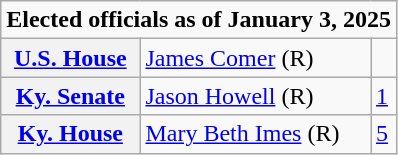<table class=wikitable>
<tr>
<td colspan="3"><strong>Elected officials as of January 3, 2025</strong></td>
</tr>
<tr>
<th scope=row><a href='#'>U.S. House</a></th>
<td><a href='#'>James Comer</a> (R)</td>
<td></td>
</tr>
<tr>
<th scope=row><a href='#'>Ky. Senate</a></th>
<td><a href='#'>Jason Howell</a> (R)</td>
<td><a href='#'>1</a></td>
</tr>
<tr>
<th scope=row><a href='#'>Ky. House</a></th>
<td><a href='#'>Mary Beth Imes</a> (R)</td>
<td><a href='#'>5</a></td>
</tr>
</table>
